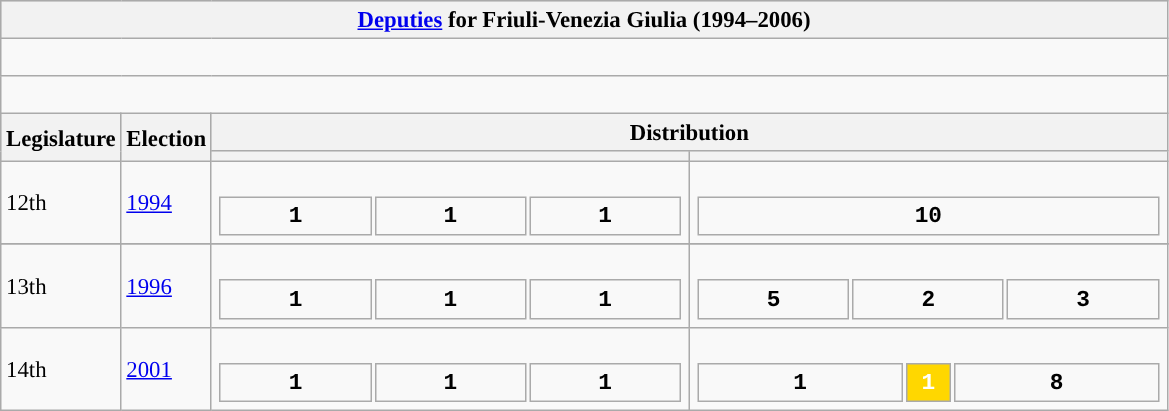<table class="wikitable" style="font-size:95%;">
<tr bgcolor="#CCCCCC">
<th colspan="4"><a href='#'>Deputies</a> for Friuli-Venezia Giulia (1994–2006)</th>
</tr>
<tr>
<td colspan="4"><br>








</td>
</tr>
<tr>
<td colspan="4"><br>



</td>
</tr>
<tr bgcolor="#CCCCCC">
<th rowspan=2>Legislature</th>
<th rowspan=2>Election</th>
<th colspan=2>Distribution</th>
</tr>
<tr>
<th></th>
<th></th>
</tr>
<tr>
<td>12th</td>
<td><a href='#'>1994</a></td>
<td><br><table style="width:20.5em; font-size:100%; text-align:center; font-family:Courier New;">
<tr style="font-weight:bold">
<td style="background:">1</td>
<td style="background:">1</td>
<td style="background:">1</td>
</tr>
</table>
</td>
<td><br><table style="width:20.5em; font-size:100%; text-align:center; font-family:Courier New;">
<tr style="font-weight:bold">
<td style="background:">10</td>
</tr>
</table>
</td>
</tr>
<tr>
</tr>
<tr>
<td>13th</td>
<td><a href='#'>1996</a></td>
<td><br><table style="width:20.5em; font-size:100%; text-align:center; font-family:Courier New;">
<tr style="font-weight:bold">
<td style="background:">1</td>
<td style="background:">1</td>
<td style="background:">1</td>
</tr>
</table>
</td>
<td><br><table style="width:20.5em; font-size:100%; text-align:center; font-family:Courier New;">
<tr style="font-weight:bold">
<td style="background:">5</td>
<td style="background:">2</td>
<td style="background:">3</td>
</tr>
</table>
</td>
</tr>
<tr>
<td>14th</td>
<td><a href='#'>2001</a></td>
<td><br><table style="width:20.5em; font-size:100%; text-align:center; font-family:Courier New;">
<tr style="font-weight:bold">
<td style="background:">1</td>
<td style="background:">1</td>
<td style="background:">1</td>
</tr>
</table>
</td>
<td><br><table style="width:20.5em; font-size:100%; text-align:center; font-family:Courier New;">
<tr style="font-weight:bold">
<td style="background:">1</td>
<td style="background:gold; width:10.00%; color:white;">1</td>
<td style="background:">8</td>
</tr>
</table>
</td>
</tr>
</table>
